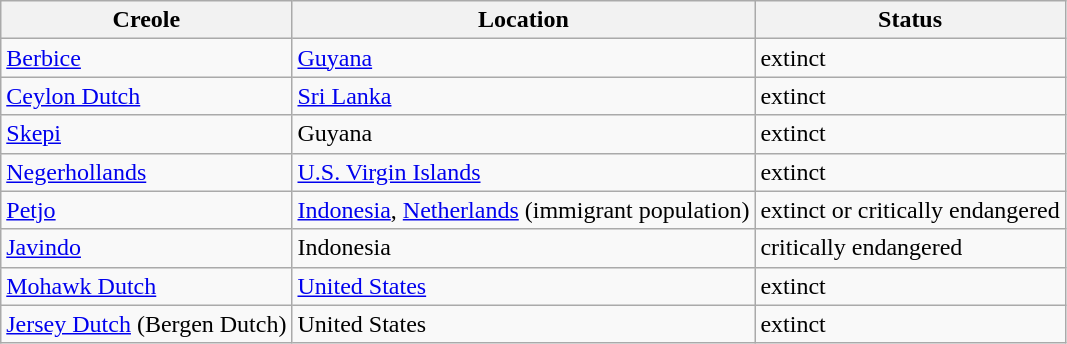<table class="wikitable" border="1">
<tr>
<th>Creole</th>
<th>Location</th>
<th>Status</th>
</tr>
<tr>
<td><a href='#'>Berbice</a></td>
<td><a href='#'>Guyana</a></td>
<td>extinct</td>
</tr>
<tr>
<td><a href='#'>Ceylon Dutch</a></td>
<td><a href='#'>Sri Lanka</a></td>
<td>extinct</td>
</tr>
<tr>
<td><a href='#'>Skepi</a></td>
<td>Guyana</td>
<td>extinct</td>
</tr>
<tr>
<td><a href='#'>Negerhollands</a></td>
<td><a href='#'>U.S. Virgin Islands</a></td>
<td>extinct</td>
</tr>
<tr>
<td><a href='#'>Petjo</a></td>
<td><a href='#'>Indonesia</a>, <a href='#'>Netherlands</a> (immigrant population)</td>
<td>extinct or critically endangered</td>
</tr>
<tr>
<td><a href='#'>Javindo</a></td>
<td>Indonesia</td>
<td>critically endangered</td>
</tr>
<tr>
<td><a href='#'>Mohawk Dutch</a></td>
<td><a href='#'>United States</a></td>
<td>extinct</td>
</tr>
<tr>
<td><a href='#'>Jersey Dutch</a> (Bergen Dutch)</td>
<td>United States</td>
<td>extinct</td>
</tr>
</table>
